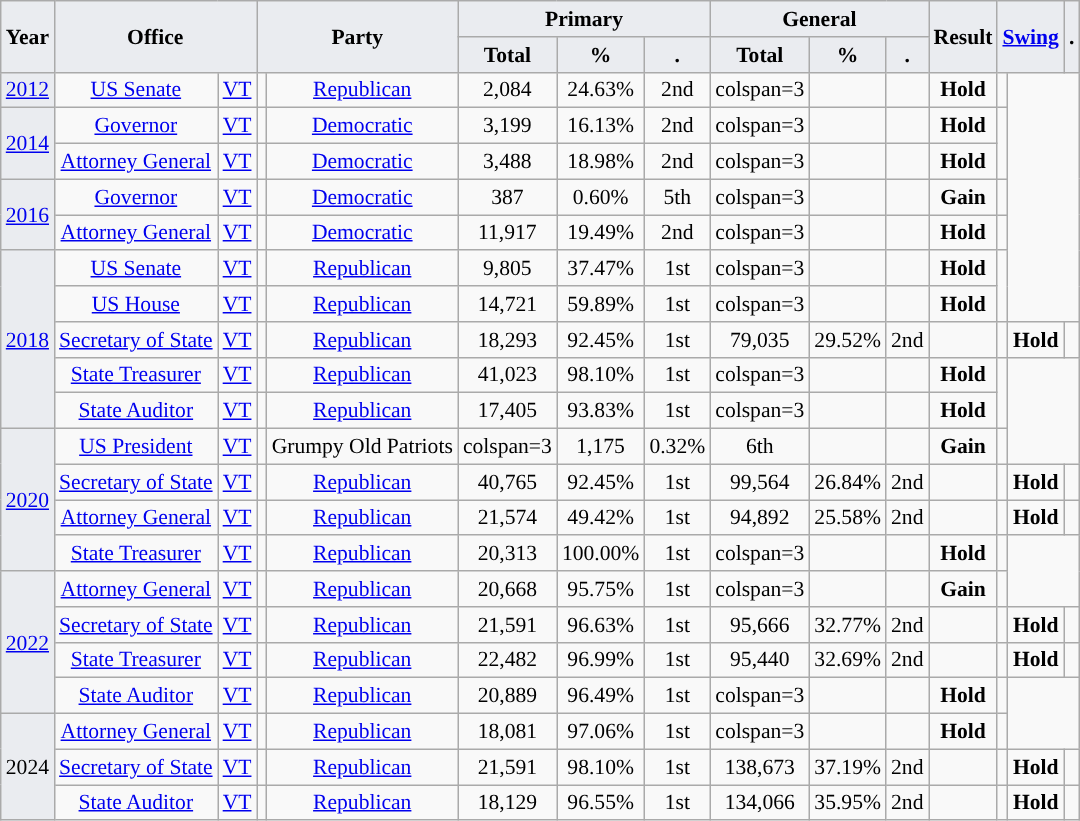<table class="wikitable" style="font-size:90%; text-align:center;">
<tr>
<th style="background-color:#EAECF0;" rowspan=2>Year</th>
<th colspan="2" rowspan="2" style="background-color:#EAECF0;">Office</th>
<th style="background-color:#EAECF0;" colspan=2 rowspan=2>Party</th>
<th style="background-color:#EAECF0;" colspan=3>Primary</th>
<th style="background-color:#EAECF0;" colspan=3>General</th>
<th style="background-color:#EAECF0;" rowspan=2>Result</th>
<th style="background-color:#EAECF0;" colspan=2 rowspan=2><a href='#'>Swing</a></th>
<th style="background-color:#EAECF0;" rowspan=2>.</th>
</tr>
<tr>
<th style="background-color:#EAECF0;">Total</th>
<th style="background-color:#EAECF0;">%</th>
<th style="background-color:#EAECF0;">.</th>
<th style="background-color:#EAECF0;">Total</th>
<th style="background-color:#EAECF0;">%</th>
<th style="background-color:#EAECF0;">.</th>
</tr>
<tr>
<td style="background-color:#EAECF0;"><a href='#'>2012</a></td>
<td><a href='#'>US Senate</a></td>
<td><a href='#'>VT</a></td>
<td style="background-color:"></td>
<td><a href='#'>Republican</a></td>
<td>2,084</td>
<td>24.63%</td>
<td>2nd</td>
<td>colspan=3 </td>
<td></td>
<td style="background-color:"></td>
<td><strong>Hold</strong></td>
<td></td>
</tr>
<tr>
<td rowspan=2 style="background-color:#EAECF0;"><a href='#'>2014</a></td>
<td><a href='#'>Governor</a></td>
<td><a href='#'>VT</a></td>
<td style="background-color:"></td>
<td><a href='#'>Democratic</a></td>
<td>3,199</td>
<td>16.13%</td>
<td>2nd</td>
<td>colspan=3 </td>
<td></td>
<td style="background-color:"></td>
<td><strong>Hold</strong></td>
<td rowspan=2></td>
</tr>
<tr>
<td><a href='#'>Attorney General</a></td>
<td><a href='#'>VT</a></td>
<td style="background-color:"></td>
<td><a href='#'>Democratic</a></td>
<td>3,488</td>
<td>18.98%</td>
<td>2nd</td>
<td>colspan=3 </td>
<td></td>
<td style="background-color:"></td>
<td><strong>Hold</strong></td>
</tr>
<tr>
<td rowspan=2 style="background-color:#EAECF0;"><a href='#'>2016</a></td>
<td><a href='#'>Governor</a></td>
<td><a href='#'>VT</a></td>
<td style="background-color:"></td>
<td><a href='#'>Democratic</a></td>
<td>387</td>
<td>0.60%</td>
<td>5th</td>
<td>colspan=3 </td>
<td></td>
<td style="background-color:"></td>
<td><strong>Gain</strong></td>
<td></td>
</tr>
<tr>
<td><a href='#'>Attorney General</a></td>
<td><a href='#'>VT</a></td>
<td style="background-color:"></td>
<td><a href='#'>Democratic</a></td>
<td>11,917</td>
<td>19.49%</td>
<td>2nd</td>
<td>colspan=3 </td>
<td></td>
<td style="background-color:"></td>
<td><strong>Hold</strong></td>
<td></td>
</tr>
<tr>
<td rowspan=5 style="background-color:#EAECF0;"><a href='#'>2018</a></td>
<td><a href='#'>US Senate</a></td>
<td><a href='#'>VT</a></td>
<td style="background-color:"></td>
<td><a href='#'>Republican</a></td>
<td>9,805</td>
<td>37.47%</td>
<td>1st</td>
<td>colspan=3 </td>
<td></td>
<td style="background-color:"></td>
<td><strong>Hold</strong></td>
<td rowspan=2></td>
</tr>
<tr>
<td><a href='#'>US House</a></td>
<td><a href='#'>VT</a></td>
<td style="background-color:"></td>
<td><a href='#'>Republican</a></td>
<td>14,721</td>
<td>59.89%</td>
<td>1st</td>
<td>colspan=3 </td>
<td></td>
<td style="background-color:"></td>
<td><strong>Hold</strong></td>
</tr>
<tr>
<td><a href='#'>Secretary of State</a></td>
<td><a href='#'>VT</a></td>
<td style="background-color:"></td>
<td><a href='#'>Republican</a></td>
<td>18,293</td>
<td>92.45%</td>
<td>1st</td>
<td>79,035</td>
<td>29.52%</td>
<td>2nd</td>
<td></td>
<td style="background-color:"></td>
<td><strong>Hold</strong></td>
<td></td>
</tr>
<tr>
<td><a href='#'>State Treasurer</a></td>
<td><a href='#'>VT</a></td>
<td style="background-color:"></td>
<td><a href='#'>Republican</a></td>
<td>41,023</td>
<td>98.10%</td>
<td>1st</td>
<td>colspan=3 </td>
<td></td>
<td style="background-color:"></td>
<td><strong>Hold</strong></td>
<td rowspan=2></td>
</tr>
<tr>
<td><a href='#'>State Auditor</a></td>
<td><a href='#'>VT</a></td>
<td style="background-color:"></td>
<td><a href='#'>Republican</a></td>
<td>17,405</td>
<td>93.83%</td>
<td>1st</td>
<td>colspan=3 </td>
<td></td>
<td style="background-color:"></td>
<td><strong>Hold</strong></td>
</tr>
<tr>
<td rowspan=4 style="background-color:#EAECF0;"><a href='#'>2020</a></td>
<td><a href='#'>US President</a></td>
<td><a href='#'>VT</a></td>
<td style="background-color:"></td>
<td>Grumpy Old Patriots</td>
<td>colspan=3 </td>
<td>1,175</td>
<td>0.32%</td>
<td>6th</td>
<td></td>
<td style="background-color:"></td>
<td><strong>Gain</strong></td>
<td></td>
</tr>
<tr>
<td><a href='#'>Secretary of State</a></td>
<td><a href='#'>VT</a></td>
<td style="background-color:"></td>
<td><a href='#'>Republican</a></td>
<td>40,765</td>
<td>92.45%</td>
<td>1st</td>
<td>99,564</td>
<td>26.84%</td>
<td>2nd</td>
<td></td>
<td style="background-color:"></td>
<td><strong>Hold</strong></td>
<td></td>
</tr>
<tr>
<td><a href='#'>Attorney General</a></td>
<td><a href='#'>VT</a></td>
<td style="background-color:"></td>
<td><a href='#'>Republican</a></td>
<td>21,574</td>
<td>49.42%</td>
<td>1st</td>
<td>94,892</td>
<td>25.58%</td>
<td>2nd</td>
<td></td>
<td style="background-color:"></td>
<td><strong>Hold</strong></td>
<td></td>
</tr>
<tr>
<td><a href='#'>State Treasurer</a></td>
<td><a href='#'>VT</a></td>
<td style="background-color:"></td>
<td><a href='#'>Republican</a></td>
<td>20,313</td>
<td>100.00%</td>
<td>1st</td>
<td>colspan=3 </td>
<td></td>
<td style="background-color:"></td>
<td><strong>Hold</strong></td>
<td></td>
</tr>
<tr>
<td rowspan=4 style="background-color:#EAECF0;"><a href='#'>2022</a></td>
<td><a href='#'>Attorney General</a></td>
<td><a href='#'>VT</a></td>
<td style="background-color:"></td>
<td><a href='#'>Republican</a></td>
<td>20,668</td>
<td>95.75%</td>
<td>1st</td>
<td>colspan=3 </td>
<td></td>
<td style="background-color:"></td>
<td><strong>Gain</strong></td>
<td></td>
</tr>
<tr>
<td><a href='#'>Secretary of State</a></td>
<td><a href='#'>VT</a></td>
<td style="background-color:"></td>
<td><a href='#'>Republican</a></td>
<td>21,591</td>
<td>96.63%</td>
<td>1st</td>
<td>95,666</td>
<td>32.77%</td>
<td>2nd</td>
<td></td>
<td style="background-color:"></td>
<td><strong>Hold</strong></td>
<td></td>
</tr>
<tr>
<td><a href='#'>State Treasurer</a></td>
<td><a href='#'>VT</a></td>
<td style="background-color:"></td>
<td><a href='#'>Republican</a></td>
<td>22,482</td>
<td>96.99%</td>
<td>1st</td>
<td>95,440</td>
<td>32.69%</td>
<td>2nd</td>
<td></td>
<td style="background-color:"></td>
<td><strong>Hold</strong></td>
<td></td>
</tr>
<tr>
<td><a href='#'>State Auditor</a></td>
<td><a href='#'>VT</a></td>
<td style="background-color:"></td>
<td><a href='#'>Republican</a></td>
<td>20,889</td>
<td>96.49%</td>
<td>1st</td>
<td>colspan=3 </td>
<td></td>
<td style="background-color:"></td>
<td><strong>Hold</strong></td>
<td></td>
</tr>
<tr>
<td rowspan=4 style="background-color:#EAECF0;">2024</td>
<td><a href='#'>Attorney General</a></td>
<td><a href='#'>VT</a></td>
<td style="background-color:"></td>
<td><a href='#'>Republican</a></td>
<td>18,081</td>
<td>97.06%</td>
<td>1st</td>
<td>colspan=3 </td>
<td></td>
<td style="background-color:"></td>
<td><strong>Hold</strong></td>
<td></td>
</tr>
<tr>
<td><a href='#'>Secretary of State</a></td>
<td><a href='#'>VT</a></td>
<td style="background-color:"></td>
<td><a href='#'>Republican</a></td>
<td>21,591</td>
<td>98.10%</td>
<td>1st</td>
<td>138,673</td>
<td>37.19%</td>
<td>2nd</td>
<td></td>
<td style="background-color:"></td>
<td><strong>Hold</strong></td>
<td></td>
</tr>
<tr>
<td><a href='#'>State Auditor</a></td>
<td><a href='#'>VT</a></td>
<td style="background-color:"></td>
<td><a href='#'>Republican</a></td>
<td>18,129</td>
<td>96.55%</td>
<td>1st</td>
<td>134,066</td>
<td>35.95%</td>
<td>2nd</td>
<td></td>
<td style="background-color:"></td>
<td><strong>Hold</strong></td>
<td></td>
</tr>
</table>
